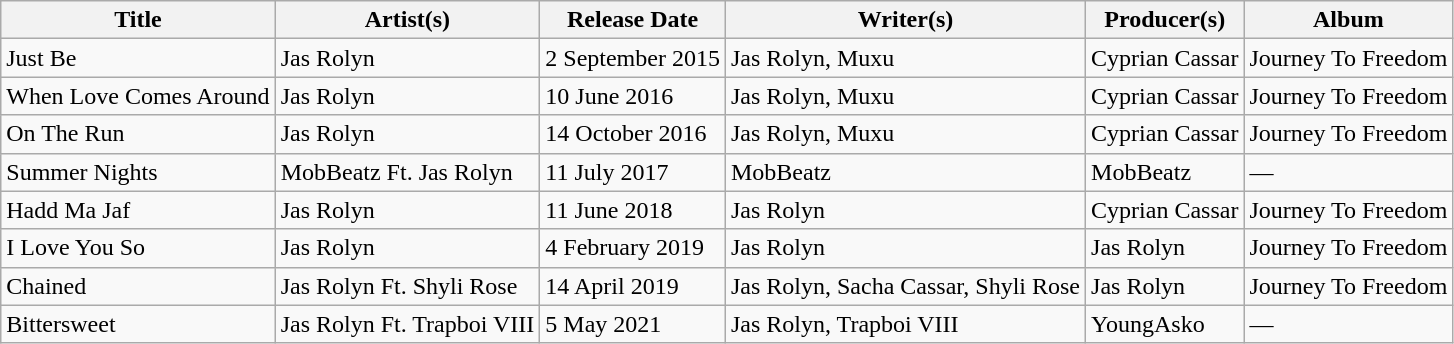<table class="wikitable sortable">
<tr>
<th>Title</th>
<th>Artist(s)</th>
<th>Release Date</th>
<th>Writer(s)</th>
<th>Producer(s)</th>
<th>Album</th>
</tr>
<tr>
<td>Just Be</td>
<td>Jas Rolyn</td>
<td>2 September 2015</td>
<td>Jas Rolyn, Muxu</td>
<td>Cyprian Cassar</td>
<td>Journey To Freedom</td>
</tr>
<tr>
<td>When Love Comes Around</td>
<td>Jas Rolyn</td>
<td>10 June 2016</td>
<td>Jas Rolyn, Muxu</td>
<td>Cyprian Cassar</td>
<td>Journey To Freedom</td>
</tr>
<tr>
<td>On The Run</td>
<td>Jas Rolyn</td>
<td>14 October 2016</td>
<td>Jas Rolyn, Muxu</td>
<td>Cyprian Cassar</td>
<td>Journey To Freedom</td>
</tr>
<tr>
<td>Summer Nights</td>
<td>MobBeatz Ft. Jas Rolyn</td>
<td>11 July 2017</td>
<td>MobBeatz</td>
<td>MobBeatz</td>
<td>—</td>
</tr>
<tr>
<td>Hadd Ma Jaf</td>
<td>Jas Rolyn</td>
<td>11 June 2018</td>
<td>Jas Rolyn</td>
<td>Cyprian Cassar</td>
<td>Journey To Freedom</td>
</tr>
<tr>
<td>I Love You So</td>
<td>Jas Rolyn</td>
<td>4 February 2019</td>
<td>Jas Rolyn</td>
<td>Jas Rolyn</td>
<td>Journey To Freedom</td>
</tr>
<tr>
<td>Chained</td>
<td>Jas Rolyn Ft. Shyli Rose</td>
<td>14 April 2019</td>
<td>Jas Rolyn, Sacha Cassar, Shyli Rose</td>
<td>Jas Rolyn</td>
<td>Journey To Freedom</td>
</tr>
<tr>
<td>Bittersweet</td>
<td>Jas Rolyn Ft. Trapboi VIII</td>
<td>5 May 2021</td>
<td>Jas Rolyn, Trapboi VIII</td>
<td>YoungAsko</td>
<td>—</td>
</tr>
</table>
